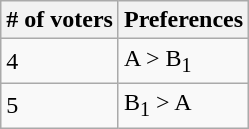<table class="wikitable">
<tr>
<th># of voters</th>
<th>Preferences</th>
</tr>
<tr>
<td>4</td>
<td>A > B<sub>1</sub></td>
</tr>
<tr>
<td>5</td>
<td>B<sub>1</sub> > A</td>
</tr>
</table>
